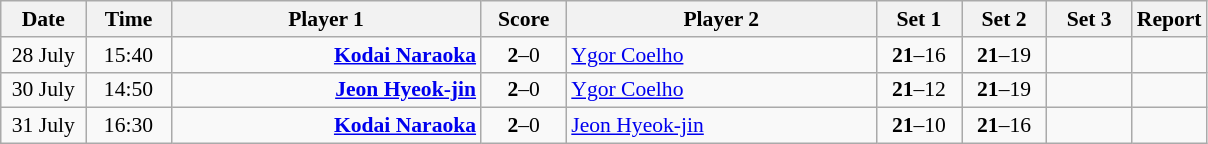<table class="wikitable" style="font-size:90%; text-align:center">
<tr>
<th width="50">Date</th>
<th width="50">Time</th>
<th width="200">Player 1</th>
<th width="50">Score</th>
<th width="200">Player 2</th>
<th width="50">Set 1</th>
<th width="50">Set 2</th>
<th width="50">Set 3</th>
<th>Report</th>
</tr>
<tr>
<td>28 July</td>
<td>15:40</td>
<td align="right"><strong><a href='#'>Kodai Naraoka</a> </strong></td>
<td><strong>2</strong>–0</td>
<td align="left"> <a href='#'>Ygor Coelho</a></td>
<td><strong>21</strong>–16</td>
<td><strong>21</strong>–19</td>
<td></td>
<td></td>
</tr>
<tr>
<td>30 July</td>
<td>14:50</td>
<td align="right"><strong><a href='#'>Jeon Hyeok-jin</a> </strong></td>
<td><strong>2</strong>–0</td>
<td align="left"> <a href='#'>Ygor Coelho</a></td>
<td><strong>21</strong>–12</td>
<td><strong>21</strong>–19</td>
<td></td>
<td></td>
</tr>
<tr>
<td>31 July</td>
<td>16:30</td>
<td align="right"><strong><a href='#'>Kodai Naraoka</a> </strong></td>
<td><strong>2</strong>–0</td>
<td align="left"> <a href='#'>Jeon Hyeok-jin</a></td>
<td><strong>21</strong>–10</td>
<td><strong>21</strong>–16</td>
<td></td>
<td></td>
</tr>
</table>
